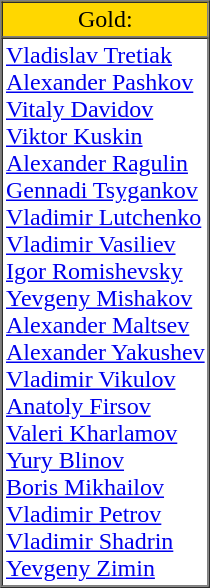<table border="1" cellpadding="2" cellSpacing="0">
<tr>
<td ! align="center" bgcolor="gold">Gold:</td>
</tr>
<tr>
</tr>
<tr valign=top>
<td><a href='#'>Vladislav Tretiak</a><br> <a href='#'>Alexander Pashkov</a><br> <a href='#'>Vitaly Davidov</a><br> <a href='#'>Viktor Kuskin</a><br> <a href='#'>Alexander Ragulin</a><br> <a href='#'>Gennadi Tsygankov</a><br> <a href='#'>Vladimir Lutchenko</a><br> <a href='#'>Vladimir Vasiliev</a><br> <a href='#'>Igor Romishevsky</a><br> <a href='#'>Yevgeny Mishakov</a><br> <a href='#'>Alexander Maltsev</a><br> <a href='#'>Alexander Yakushev</a><br> <a href='#'>Vladimir Vikulov</a><br> <a href='#'>Anatoly Firsov</a><br> <a href='#'>Valeri Kharlamov</a><br> <a href='#'>Yury Blinov</a><br> <a href='#'>Boris Mikhailov</a><br> <a href='#'>Vladimir Petrov</a><br> <a href='#'>Vladimir Shadrin</a><br> <a href='#'>Yevgeny Zimin</a></td>
</tr>
</table>
